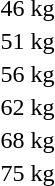<table>
<tr>
<td>46 kg</td>
<td></td>
<td></td>
<td></td>
</tr>
<tr>
<td>51 kg</td>
<td></td>
<td></td>
<td></td>
</tr>
<tr>
<td>56 kg</td>
<td></td>
<td></td>
<td></td>
</tr>
<tr>
<td>62 kg</td>
<td></td>
<td></td>
<td></td>
</tr>
<tr>
<td>68 kg</td>
<td></td>
<td></td>
<td></td>
</tr>
<tr>
<td>75 kg</td>
<td></td>
<td></td>
<td></td>
</tr>
</table>
